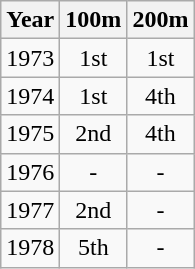<table class=wikitable>
<tr>
<th>Year</th>
<th>100m</th>
<th>200m</th>
</tr>
<tr>
<td>1973</td>
<td align="center">1st</td>
<td align="center">1st</td>
</tr>
<tr>
<td>1974</td>
<td align="center">1st</td>
<td align="center">4th</td>
</tr>
<tr>
<td>1975</td>
<td align="center">2nd</td>
<td align="center">4th</td>
</tr>
<tr>
<td>1976</td>
<td align="center">-</td>
<td align="center">-</td>
</tr>
<tr>
<td>1977</td>
<td align="center">2nd</td>
<td align="center">-</td>
</tr>
<tr>
<td>1978</td>
<td align="center">5th</td>
<td align="center">-</td>
</tr>
</table>
